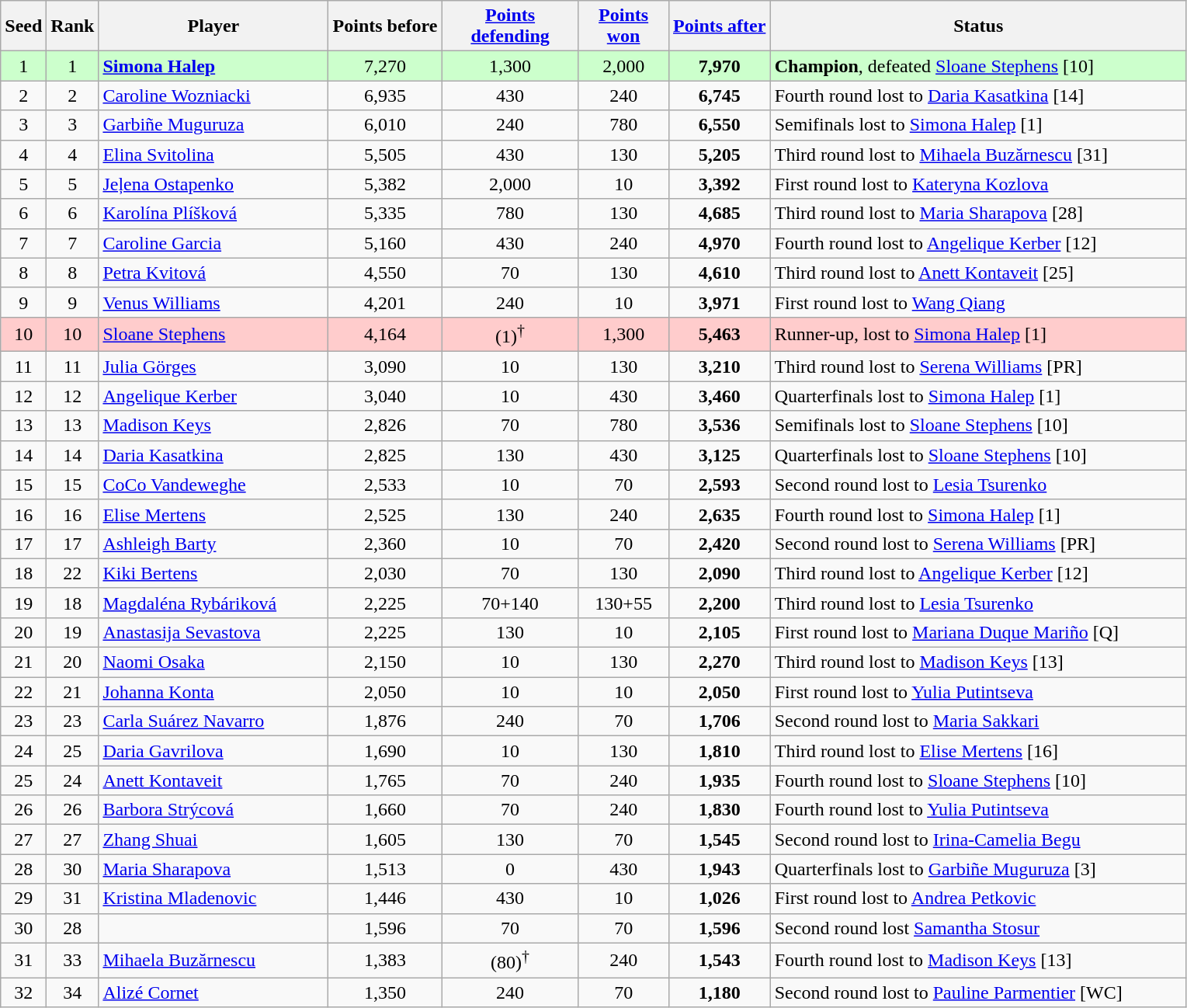<table class="wikitable sortable collapsible uncollapsed">
<tr>
<th style="width:30px;">Seed</th>
<th style="width:30px;">Rank</th>
<th style="width:190px;">Player</th>
<th style="width:90px;">Points before</th>
<th style="width:110px;"><a href='#'>Points defending</a></th>
<th style="width:70px;"><a href='#'>Points won</a></th>
<th style="width:80px;"><a href='#'>Points after</a></th>
<th style="width:350px;">Status</th>
</tr>
<tr style="background:#cfc;">
<td style="text-align:center;">1</td>
<td style="text-align:center;">1</td>
<td> <strong><a href='#'>Simona Halep</a></strong></td>
<td style="text-align:center;">7,270</td>
<td style="text-align:center;">1,300</td>
<td style="text-align:center;">2,000</td>
<td style="text-align:center;"><strong>7,970</strong></td>
<td><strong>Champion</strong>, defeated  <a href='#'>Sloane Stephens</a> [10]</td>
</tr>
<tr>
<td style="text-align:center;">2</td>
<td style="text-align:center;">2</td>
<td> <a href='#'>Caroline Wozniacki</a></td>
<td style="text-align:center;">6,935</td>
<td style="text-align:center;">430</td>
<td style="text-align:center;">240</td>
<td style="text-align:center;"><strong>6,745</strong></td>
<td>Fourth round lost to  <a href='#'>Daria Kasatkina</a> [14]</td>
</tr>
<tr>
<td style="text-align:center;">3</td>
<td style="text-align:center;">3</td>
<td> <a href='#'>Garbiñe Muguruza</a></td>
<td style="text-align:center;">6,010</td>
<td style="text-align:center;">240</td>
<td style="text-align:center;">780</td>
<td style="text-align:center;"><strong>6,550</strong></td>
<td>Semifinals lost to  <a href='#'>Simona Halep</a> [1]</td>
</tr>
<tr>
<td style="text-align:center;">4</td>
<td style="text-align:center;">4</td>
<td> <a href='#'>Elina Svitolina</a></td>
<td style="text-align:center;">5,505</td>
<td style="text-align:center;">430</td>
<td style="text-align:center;">130</td>
<td style="text-align:center;"><strong>5,205</strong></td>
<td>Third round lost to  <a href='#'>Mihaela Buzărnescu</a> [31]</td>
</tr>
<tr>
<td style="text-align:center;">5</td>
<td style="text-align:center;">5</td>
<td> <a href='#'>Jeļena Ostapenko</a></td>
<td style="text-align:center;">5,382</td>
<td style="text-align:center;">2,000</td>
<td style="text-align:center;">10</td>
<td style="text-align:center;"><strong>3,392</strong></td>
<td>First round lost to  <a href='#'>Kateryna Kozlova</a></td>
</tr>
<tr>
<td style="text-align:center;">6</td>
<td style="text-align:center;">6</td>
<td> <a href='#'>Karolína Plíšková</a></td>
<td style="text-align:center;">5,335</td>
<td style="text-align:center;">780</td>
<td style="text-align:center;">130</td>
<td style="text-align:center;"><strong>4,685</strong></td>
<td>Third round lost to  <a href='#'>Maria Sharapova</a> [28]</td>
</tr>
<tr>
<td style="text-align:center;">7</td>
<td style="text-align:center;">7</td>
<td> <a href='#'>Caroline Garcia</a></td>
<td style="text-align:center;">5,160</td>
<td style="text-align:center;">430</td>
<td style="text-align:center;">240</td>
<td style="text-align:center;"><strong>4,970</strong></td>
<td>Fourth round lost to  <a href='#'>Angelique Kerber</a> [12]</td>
</tr>
<tr>
<td style="text-align:center;">8</td>
<td style="text-align:center;">8</td>
<td> <a href='#'>Petra Kvitová</a></td>
<td style="text-align:center;">4,550</td>
<td style="text-align:center;">70</td>
<td style="text-align:center;">130</td>
<td style="text-align:center;"><strong>4,610</strong></td>
<td>Third round lost to  <a href='#'>Anett Kontaveit</a> [25]</td>
</tr>
<tr>
<td style="text-align:center;">9</td>
<td style="text-align:center;">9</td>
<td> <a href='#'>Venus Williams</a></td>
<td style="text-align:center;">4,201</td>
<td style="text-align:center;">240</td>
<td style="text-align:center;">10</td>
<td style="text-align:center;"><strong>3,971</strong></td>
<td>First round lost to  <a href='#'>Wang Qiang</a></td>
</tr>
<tr style="background:#fcc;">
<td style="text-align:center;">10</td>
<td style="text-align:center;">10</td>
<td> <a href='#'>Sloane Stephens</a></td>
<td style="text-align:center;">4,164</td>
<td style="text-align:center;">(1)<sup>†</sup></td>
<td style="text-align:center;">1,300</td>
<td style="text-align:center;"><strong>5,463</strong></td>
<td>Runner-up, lost to  <a href='#'>Simona Halep</a> [1]</td>
</tr>
<tr>
<td style="text-align:center;">11</td>
<td style="text-align:center;">11</td>
<td> <a href='#'>Julia Görges</a></td>
<td style="text-align:center;">3,090</td>
<td style="text-align:center;">10</td>
<td style="text-align:center;">130</td>
<td style="text-align:center;"><strong>3,210</strong></td>
<td>Third round lost to  <a href='#'>Serena Williams</a> [PR]</td>
</tr>
<tr>
<td style="text-align:center;">12</td>
<td style="text-align:center;">12</td>
<td> <a href='#'>Angelique Kerber</a></td>
<td style="text-align:center;">3,040</td>
<td style="text-align:center;">10</td>
<td style="text-align:center;">430</td>
<td style="text-align:center;"><strong>3,460</strong></td>
<td>Quarterfinals lost to  <a href='#'>Simona Halep</a> [1]</td>
</tr>
<tr>
<td style="text-align:center;">13</td>
<td style="text-align:center;">13</td>
<td> <a href='#'>Madison Keys</a></td>
<td style="text-align:center;">2,826</td>
<td style="text-align:center;">70</td>
<td style="text-align:center;">780</td>
<td style="text-align:center;"><strong>3,536</strong></td>
<td>Semifinals lost to  <a href='#'>Sloane Stephens</a> [10]</td>
</tr>
<tr>
<td style="text-align:center;">14</td>
<td style="text-align:center;">14</td>
<td> <a href='#'>Daria Kasatkina</a></td>
<td style="text-align:center;">2,825</td>
<td style="text-align:center;">130</td>
<td style="text-align:center;">430</td>
<td style="text-align:center;"><strong>3,125</strong></td>
<td>Quarterfinals lost to  <a href='#'>Sloane Stephens</a> [10]</td>
</tr>
<tr>
<td style="text-align:center;">15</td>
<td style="text-align:center;">15</td>
<td> <a href='#'>CoCo Vandeweghe</a></td>
<td style="text-align:center;">2,533</td>
<td style="text-align:center;">10</td>
<td style="text-align:center;">70</td>
<td style="text-align:center;"><strong>2,593</strong></td>
<td>Second round lost to  <a href='#'>Lesia Tsurenko</a></td>
</tr>
<tr>
<td style="text-align:center;">16</td>
<td style="text-align:center;">16</td>
<td> <a href='#'>Elise Mertens</a></td>
<td style="text-align:center;">2,525</td>
<td style="text-align:center;">130</td>
<td style="text-align:center;">240</td>
<td style="text-align:center;"><strong>2,635</strong></td>
<td>Fourth round lost to  <a href='#'>Simona Halep</a> [1]</td>
</tr>
<tr>
<td style="text-align:center;">17</td>
<td style="text-align:center;">17</td>
<td> <a href='#'>Ashleigh Barty</a></td>
<td style="text-align:center;">2,360</td>
<td style="text-align:center;">10</td>
<td style="text-align:center;">70</td>
<td style="text-align:center;"><strong>2,420</strong></td>
<td>Second round lost to  <a href='#'>Serena Williams</a> [PR]</td>
</tr>
<tr>
<td style="text-align:center;">18</td>
<td style="text-align:center;">22</td>
<td> <a href='#'>Kiki Bertens</a></td>
<td style="text-align:center;">2,030</td>
<td style="text-align:center;">70</td>
<td style="text-align:center;">130</td>
<td style="text-align:center;"><strong>2,090</strong></td>
<td>Third round lost to  <a href='#'>Angelique Kerber</a> [12]</td>
</tr>
<tr>
<td style="text-align:center;">19</td>
<td style="text-align:center;">18</td>
<td> <a href='#'>Magdaléna Rybáriková</a></td>
<td style="text-align:center;">2,225</td>
<td style="text-align:center;">70+140</td>
<td style="text-align:center;">130+55</td>
<td style="text-align:center;"><strong>2,200</strong></td>
<td>Third round lost to  <a href='#'>Lesia Tsurenko</a></td>
</tr>
<tr>
<td style="text-align:center;">20</td>
<td style="text-align:center;">19</td>
<td> <a href='#'>Anastasija Sevastova</a></td>
<td style="text-align:center;">2,225</td>
<td style="text-align:center;">130</td>
<td style="text-align:center;">10</td>
<td style="text-align:center;"><strong>2,105</strong></td>
<td>First round lost to  <a href='#'>Mariana Duque Mariño</a> [Q]</td>
</tr>
<tr>
<td style="text-align:center;">21</td>
<td style="text-align:center;">20</td>
<td> <a href='#'>Naomi Osaka</a></td>
<td style="text-align:center;">2,150</td>
<td style="text-align:center;">10</td>
<td style="text-align:center;">130</td>
<td style="text-align:center;"><strong>2,270</strong></td>
<td>Third round lost to  <a href='#'>Madison Keys</a> [13]</td>
</tr>
<tr>
<td style="text-align:center;">22</td>
<td style="text-align:center;">21</td>
<td> <a href='#'>Johanna Konta</a></td>
<td style="text-align:center;">2,050</td>
<td style="text-align:center;">10</td>
<td style="text-align:center;">10</td>
<td style="text-align:center;"><strong>2,050</strong></td>
<td>First round lost to  <a href='#'>Yulia Putintseva</a></td>
</tr>
<tr>
<td style="text-align:center;">23</td>
<td style="text-align:center;">23</td>
<td> <a href='#'>Carla Suárez Navarro</a></td>
<td style="text-align:center;">1,876</td>
<td style="text-align:center;">240</td>
<td style="text-align:center;">70</td>
<td style="text-align:center;"><strong>1,706</strong></td>
<td>Second round lost to  <a href='#'>Maria Sakkari</a></td>
</tr>
<tr>
<td style="text-align:center;">24</td>
<td style="text-align:center;">25</td>
<td> <a href='#'>Daria Gavrilova</a></td>
<td style="text-align:center;">1,690</td>
<td style="text-align:center;">10</td>
<td style="text-align:center;">130</td>
<td style="text-align:center;"><strong>1,810</strong></td>
<td>Third round lost to  <a href='#'>Elise Mertens</a> [16]</td>
</tr>
<tr>
<td style="text-align:center;">25</td>
<td style="text-align:center;">24</td>
<td> <a href='#'>Anett Kontaveit</a></td>
<td style="text-align:center;">1,765</td>
<td style="text-align:center;">70</td>
<td style="text-align:center;">240</td>
<td style="text-align:center;"><strong>1,935</strong></td>
<td>Fourth round lost to  <a href='#'>Sloane Stephens</a> [10]</td>
</tr>
<tr>
<td style="text-align:center;">26</td>
<td style="text-align:center;">26</td>
<td> <a href='#'>Barbora Strýcová</a></td>
<td style="text-align:center;">1,660</td>
<td style="text-align:center;">70</td>
<td style="text-align:center;">240</td>
<td style="text-align:center;"><strong>1,830</strong></td>
<td>Fourth round lost to  <a href='#'>Yulia Putintseva</a></td>
</tr>
<tr>
<td style="text-align:center;">27</td>
<td style="text-align:center;">27</td>
<td> <a href='#'>Zhang Shuai</a></td>
<td style="text-align:center;">1,605</td>
<td style="text-align:center;">130</td>
<td style="text-align:center;">70</td>
<td style="text-align:center;"><strong>1,545</strong></td>
<td>Second round lost to  <a href='#'>Irina-Camelia Begu</a></td>
</tr>
<tr>
<td style="text-align:center;">28</td>
<td style="text-align:center;">30</td>
<td> <a href='#'>Maria Sharapova</a></td>
<td style="text-align:center;">1,513</td>
<td style="text-align:center;">0</td>
<td style="text-align:center;">430</td>
<td style="text-align:center;"><strong>1,943</strong></td>
<td>Quarterfinals lost to  <a href='#'>Garbiñe Muguruza</a> [3]</td>
</tr>
<tr>
<td style="text-align:center;">29</td>
<td style="text-align:center;">31</td>
<td> <a href='#'>Kristina Mladenovic</a></td>
<td style="text-align:center;">1,446</td>
<td style="text-align:center;">430</td>
<td style="text-align:center;">10</td>
<td style="text-align:center;"><strong>1,026</strong></td>
<td>First round lost to  <a href='#'>Andrea Petkovic</a></td>
</tr>
<tr>
<td style="text-align:center;">30</td>
<td style="text-align:center;">28</td>
<td></td>
<td style="text-align:center;">1,596</td>
<td style="text-align:center;">70</td>
<td style="text-align:center;">70</td>
<td style="text-align:center;"><strong>1,596</strong></td>
<td>Second round lost  <a href='#'>Samantha Stosur</a></td>
</tr>
<tr>
<td style="text-align:center;">31</td>
<td style="text-align:center;">33</td>
<td> <a href='#'>Mihaela Buzărnescu</a></td>
<td style="text-align:center;">1,383</td>
<td style="text-align:center;">(80)<sup>†</sup></td>
<td style="text-align:center;">240</td>
<td style="text-align:center;"><strong>1,543</strong></td>
<td>Fourth round lost to  <a href='#'>Madison Keys</a> [13]</td>
</tr>
<tr>
<td style="text-align:center;">32</td>
<td style="text-align:center;">34</td>
<td> <a href='#'>Alizé Cornet</a></td>
<td style="text-align:center;">1,350</td>
<td style="text-align:center;">240</td>
<td style="text-align:center;">70</td>
<td style="text-align:center;"><strong>1,180</strong></td>
<td>Second round lost to  <a href='#'>Pauline Parmentier</a> [WC]</td>
</tr>
</table>
